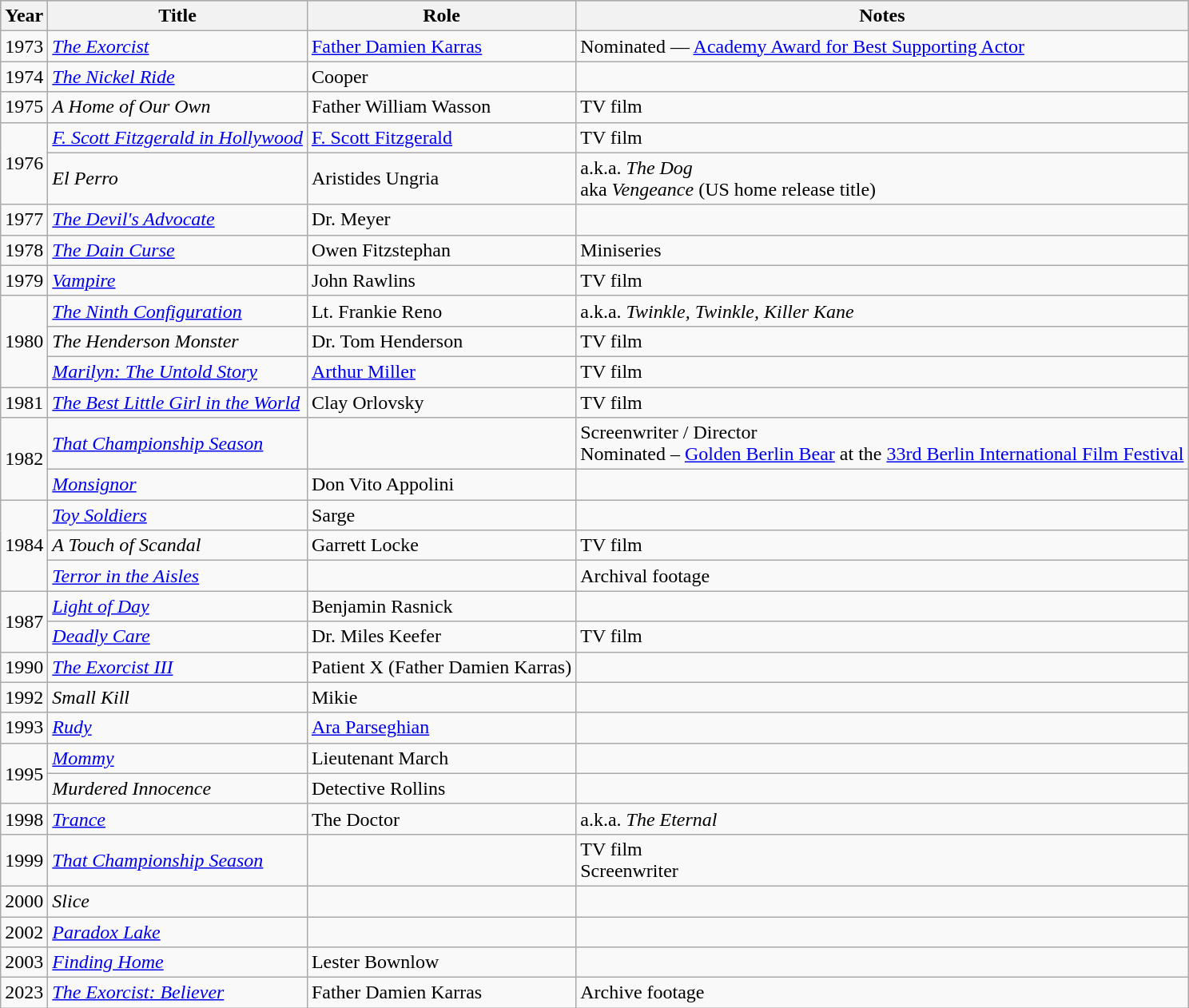<table class="wikitable sortable">
<tr style="background:#B0C4DE;">
<th>Year</th>
<th>Title</th>
<th>Role</th>
<th class="unsortable">Notes</th>
</tr>
<tr>
<td>1973</td>
<td data-sort-value="Exorcist, The"><em><a href='#'>The Exorcist</a></em></td>
<td><a href='#'>Father Damien Karras</a></td>
<td>Nominated — <a href='#'>Academy Award for Best Supporting Actor</a></td>
</tr>
<tr>
<td>1974</td>
<td data-sort-value="Nickel Ride, The"><em><a href='#'>The Nickel Ride</a></em></td>
<td>Cooper</td>
<td></td>
</tr>
<tr>
<td>1975</td>
<td data-sort-value="Home of Our Own, A"><em>A Home of Our Own</em></td>
<td>Father William Wasson</td>
<td>TV film</td>
</tr>
<tr>
<td rowspan="2">1976</td>
<td><em><a href='#'>F. Scott Fitzgerald in Hollywood</a></em></td>
<td><a href='#'>F. Scott Fitzgerald</a></td>
<td>TV film</td>
</tr>
<tr>
<td><em>El Perro</em></td>
<td>Aristides Ungria</td>
<td>a.k.a. <em>The Dog</em><br>aka <em>Vengeance</em> (US home release title)</td>
</tr>
<tr>
<td>1977</td>
<td data-sort-value="Devil's Advocate, The"><em><a href='#'>The Devil's Advocate</a></em></td>
<td>Dr. Meyer</td>
<td></td>
</tr>
<tr>
<td>1978</td>
<td data-sort-value="Dain Curse, The"><em><a href='#'>The Dain Curse</a></em></td>
<td>Owen Fitzstephan</td>
<td>Miniseries</td>
</tr>
<tr>
<td>1979</td>
<td><em><a href='#'>Vampire</a></em></td>
<td>John Rawlins</td>
<td>TV film</td>
</tr>
<tr>
<td rowspan="3">1980</td>
<td data-sort-value="Ninth Configuration, The"><em><a href='#'>The Ninth Configuration</a></em></td>
<td>Lt. Frankie Reno</td>
<td>a.k.a. <em>Twinkle, Twinkle, Killer Kane</em></td>
</tr>
<tr>
<td data-sort-value="Henderson Monster, The"><em>The Henderson Monster</em></td>
<td>Dr. Tom Henderson</td>
<td>TV film</td>
</tr>
<tr>
<td><em><a href='#'>Marilyn: The Untold Story</a></em></td>
<td><a href='#'>Arthur Miller</a></td>
<td>TV film</td>
</tr>
<tr>
<td>1981</td>
<td data-sort-value="Best Little Girl in the World, The"><em><a href='#'>The Best Little Girl in the World</a></em></td>
<td>Clay Orlovsky</td>
<td>TV film</td>
</tr>
<tr>
<td rowspan="2">1982</td>
<td><em><a href='#'>That Championship Season</a></em></td>
<td></td>
<td>Screenwriter / Director<br>Nominated – <a href='#'>Golden Berlin Bear</a> at the <a href='#'>33rd Berlin International Film Festival</a></td>
</tr>
<tr>
<td><em><a href='#'>Monsignor</a></em></td>
<td>Don Vito Appolini</td>
<td></td>
</tr>
<tr>
<td rowspan="3">1984</td>
<td><em><a href='#'>Toy Soldiers</a></em></td>
<td>Sarge</td>
<td></td>
</tr>
<tr>
<td data-sort-value="Touch of Scandal, A"><em>A Touch of Scandal</em></td>
<td>Garrett Locke</td>
<td>TV film</td>
</tr>
<tr>
<td><em><a href='#'>Terror in the Aisles</a></em></td>
<td></td>
<td>Archival footage</td>
</tr>
<tr>
<td rowspan="2">1987</td>
<td><em><a href='#'>Light of Day</a></em></td>
<td>Benjamin Rasnick</td>
<td></td>
</tr>
<tr>
<td><em><a href='#'>Deadly Care</a></em></td>
<td>Dr. Miles Keefer</td>
<td>TV film</td>
</tr>
<tr>
<td>1990</td>
<td data-sort-value="Exorcist III, The"><em><a href='#'>The Exorcist III</a></em></td>
<td>Patient X (Father Damien Karras)</td>
<td></td>
</tr>
<tr>
<td>1992</td>
<td><em>Small Kill</em></td>
<td>Mikie</td>
<td></td>
</tr>
<tr>
<td>1993</td>
<td><em><a href='#'>Rudy</a></em></td>
<td><a href='#'>Ara Parseghian</a></td>
<td></td>
</tr>
<tr>
<td rowspan="2">1995</td>
<td><em><a href='#'>Mommy</a></em></td>
<td>Lieutenant March</td>
<td></td>
</tr>
<tr>
<td><em>Murdered Innocence</em></td>
<td>Detective Rollins</td>
<td></td>
</tr>
<tr>
<td>1998</td>
<td><em><a href='#'>Trance</a></em></td>
<td>The Doctor</td>
<td>a.k.a. <em>The Eternal</em></td>
</tr>
<tr>
<td>1999</td>
<td><em><a href='#'>That Championship Season</a></em></td>
<td></td>
<td>TV film<br>Screenwriter</td>
</tr>
<tr>
<td>2000</td>
<td><em>Slice</em></td>
<td></td>
<td></td>
</tr>
<tr>
<td>2002</td>
<td><em><a href='#'>Paradox Lake</a></em></td>
<td></td>
<td></td>
</tr>
<tr>
<td>2003</td>
<td><em><a href='#'>Finding Home</a></em></td>
<td>Lester Bownlow</td>
<td></td>
</tr>
<tr>
<td>2023</td>
<td data-sort-value="Exorcist: Believer, The"><em><a href='#'>The Exorcist: Believer</a></em></td>
<td>Father Damien Karras</td>
<td>Archive footage</td>
</tr>
</table>
